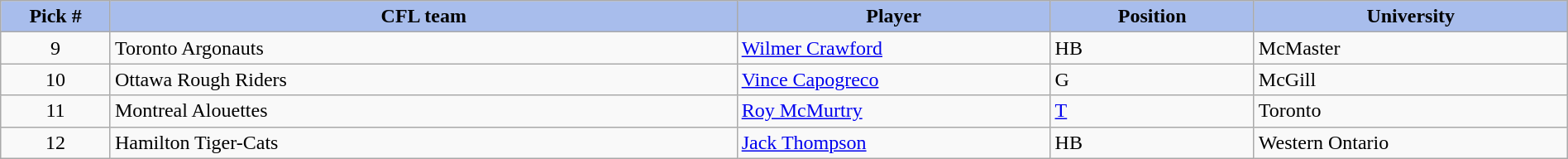<table class="wikitable" style="width: 100%">
<tr>
<th style="background:#A8BDEC;" width=7%>Pick #</th>
<th width=40% style="background:#A8BDEC;">CFL team</th>
<th width=20% style="background:#A8BDEC;">Player</th>
<th width=13% style="background:#A8BDEC;">Position</th>
<th width=20% style="background:#A8BDEC;">University</th>
</tr>
<tr>
<td align=center>9</td>
<td>Toronto Argonauts</td>
<td><a href='#'>Wilmer Crawford</a></td>
<td>HB</td>
<td>McMaster</td>
</tr>
<tr>
<td align=center>10</td>
<td>Ottawa Rough Riders</td>
<td><a href='#'>Vince Capogreco</a></td>
<td>G</td>
<td>McGill</td>
</tr>
<tr>
<td align=center>11</td>
<td>Montreal Alouettes</td>
<td><a href='#'>Roy McMurtry</a></td>
<td><a href='#'>T</a></td>
<td>Toronto</td>
</tr>
<tr>
<td align=center>12</td>
<td>Hamilton Tiger-Cats</td>
<td><a href='#'>Jack Thompson</a></td>
<td>HB</td>
<td>Western Ontario</td>
</tr>
</table>
